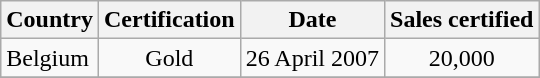<table class="wikitable sortable">
<tr>
<th bgcolor="#ebf5ff">Country</th>
<th bgcolor="#ebf5ff">Certification</th>
<th bgcolor="#ebf5ff">Date</th>
<th bgcolor="#ebf5ff">Sales certified</th>
</tr>
<tr>
<td>Belgium</td>
<td align="center">Gold</td>
<td align="center">26 April 2007</td>
<td align="center">20,000</td>
</tr>
<tr>
</tr>
</table>
